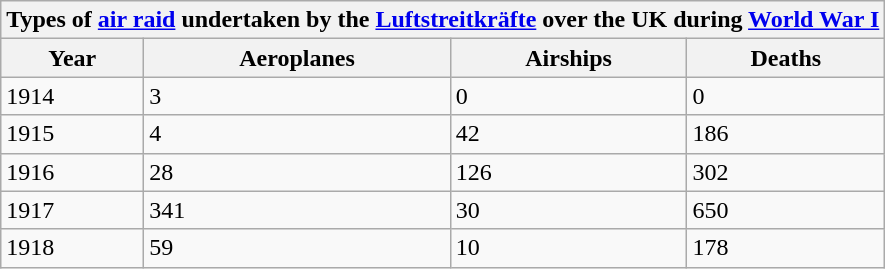<table class="wikitable">
<tr>
<th colspan=4>Types of <a href='#'>air raid</a> undertaken by the <a href='#'>Luftstreitkräfte</a> over the UK during <a href='#'>World War I</a></th>
</tr>
<tr>
<th>Year</th>
<th>Aeroplanes</th>
<th>Airships</th>
<th>Deaths</th>
</tr>
<tr>
<td>1914</td>
<td>3</td>
<td>0</td>
<td>0</td>
</tr>
<tr>
<td>1915</td>
<td>4</td>
<td>42</td>
<td>186</td>
</tr>
<tr>
<td>1916</td>
<td>28</td>
<td>126</td>
<td>302</td>
</tr>
<tr>
<td>1917</td>
<td>341</td>
<td>30</td>
<td>650</td>
</tr>
<tr>
<td>1918</td>
<td>59</td>
<td>10</td>
<td>178</td>
</tr>
</table>
